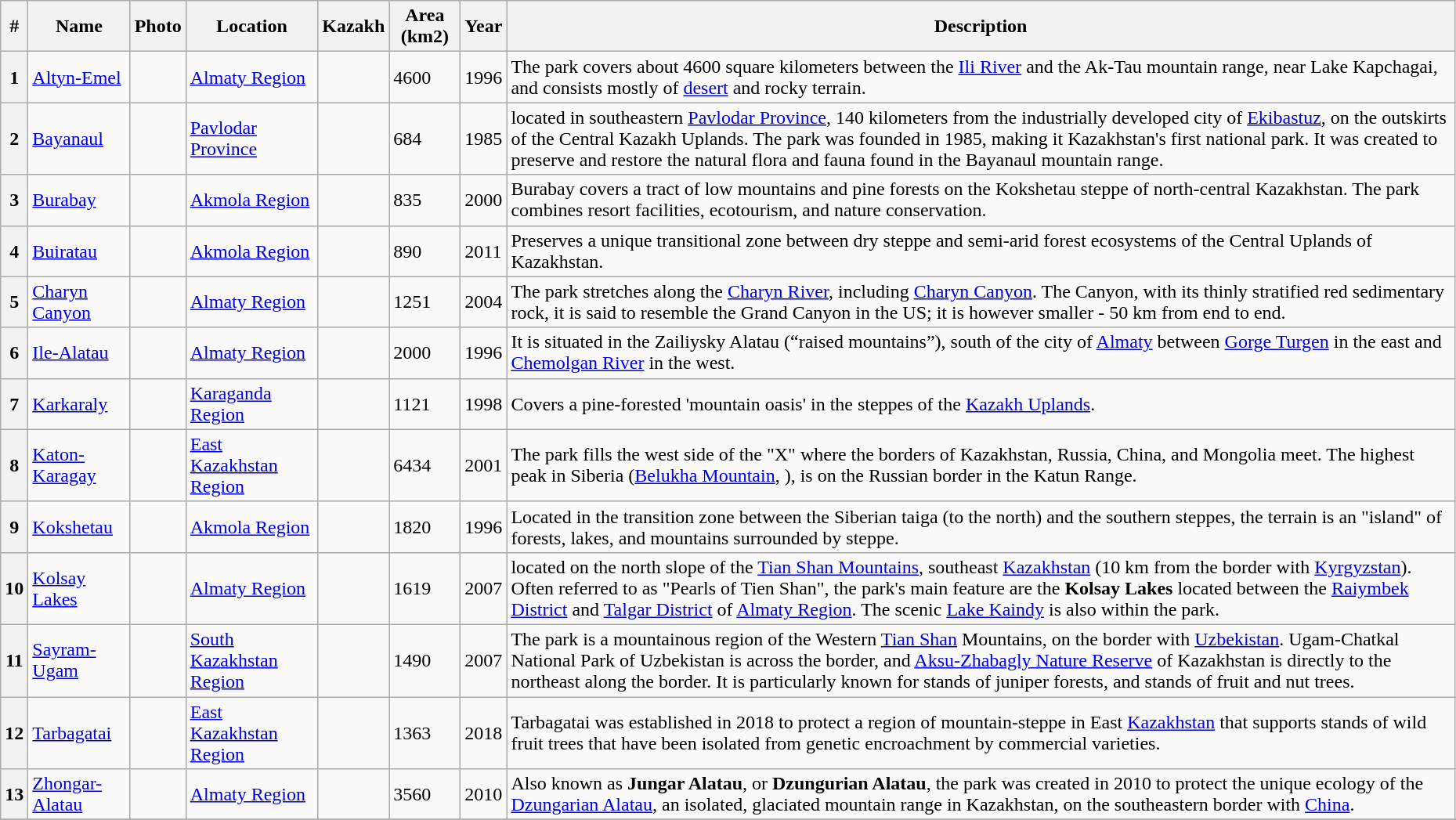<table class="wikitable sortable plainrowheaders" style="width:98%">
<tr>
<th scope="col">#</th>
<th scope="col">Name</th>
<th scope="col" class="unsortable">Photo</th>
<th scope="col">Location</th>
<th scope="col">Kazakh</th>
<th scope="col">Area (km2)</th>
<th scope="col">Year</th>
<th scope="col">Description</th>
</tr>
<tr>
<th scope="row">1</th>
<td><a href='#'>Altyn-Emel</a></td>
<td></td>
<td><a href='#'>Almaty Region</a><br></td>
<td></td>
<td>4600</td>
<td>1996</td>
<td>The park covers about 4600 square kilometers between the <a href='#'>Ili River</a> and the Ak-Tau mountain range, near Lake Kapchagai, and consists mostly of <a href='#'>desert</a> and rocky terrain.</td>
</tr>
<tr>
<th scope="row">2</th>
<td><a href='#'>Bayanaul</a></td>
<td></td>
<td><a href='#'>Pavlodar Province</a><br></td>
<td></td>
<td>684</td>
<td>1985</td>
<td>located in southeastern <a href='#'>Pavlodar Province</a>, 140 kilometers from the industrially developed city of <a href='#'>Ekibastuz</a>, on the outskirts of the Central Kazakh Uplands. The park was founded in 1985, making it Kazakhstan's first national park. It was created to preserve and restore the natural flora and fauna found in the Bayanaul mountain range.</td>
</tr>
<tr>
<th scope="row">3</th>
<td><a href='#'>Burabay</a></td>
<td></td>
<td><a href='#'>Akmola Region</a><br></td>
<td></td>
<td>835</td>
<td>2000</td>
<td>Burabay covers a tract of low mountains and pine forests on the Kokshetau steppe of north-central Kazakhstan.  The park combines resort facilities, ecotourism, and nature conservation.</td>
</tr>
<tr>
<th scope="row">4</th>
<td><a href='#'>Buiratau</a></td>
<td></td>
<td><a href='#'>Akmola Region</a><br></td>
<td></td>
<td>890</td>
<td>2011</td>
<td>Preserves a unique transitional zone between dry steppe and semi-arid forest ecosystems of the Central Uplands of Kazakhstan.</td>
</tr>
<tr>
<th scope="row">5</th>
<td><a href='#'>Charyn Canyon</a></td>
<td></td>
<td><a href='#'>Almaty Region</a><br></td>
<td></td>
<td>1251</td>
<td>2004</td>
<td>The park stretches along the <a href='#'>Charyn River</a>, including <a href='#'>Charyn Canyon</a>.  The Canyon, with its thinly stratified red sedimentary rock, it is said to resemble the Grand Canyon in the US; it is however smaller - 50 km from end to end.</td>
</tr>
<tr>
<th scope="row">6</th>
<td><a href='#'>Ile-Alatau</a></td>
<td></td>
<td><a href='#'>Almaty Region</a><br></td>
<td></td>
<td>2000</td>
<td>1996</td>
<td>It is situated in the Zailiysky Alatau (“raised mountains”), south of the city of <a href='#'>Almaty</a> between <a href='#'>Gorge Turgen</a> in the east and <a href='#'>Chemolgan River</a> in the west.</td>
</tr>
<tr>
<th scope="row">7</th>
<td><a href='#'>Karkaraly</a></td>
<td></td>
<td><a href='#'>Karaganda Region</a><br></td>
<td></td>
<td>1121</td>
<td>1998</td>
<td>Covers a pine-forested 'mountain oasis' in the steppes of the <a href='#'>Kazakh Uplands</a>.</td>
</tr>
<tr>
<th scope="row">8</th>
<td><a href='#'>Katon-Karagay</a></td>
<td></td>
<td><a href='#'>East Kazakhstan Region</a><br></td>
<td></td>
<td>6434</td>
<td>2001</td>
<td>The park fills the west side of the "X" where the borders of Kazakhstan, Russia, China, and Mongolia meet.  The highest peak in Siberia (<a href='#'>Belukha Mountain</a>, ), is on the Russian border in the Katun Range.</td>
</tr>
<tr>
<th scope="row">9</th>
<td><a href='#'>Kokshetau</a></td>
<td></td>
<td><a href='#'>Akmola Region</a><br></td>
<td></td>
<td>1820</td>
<td>1996</td>
<td>Located in the transition zone between the Siberian taiga (to the north) and the southern steppes, the terrain is an "island" of forests, lakes, and mountains surrounded by steppe.</td>
</tr>
<tr>
<th scope="row">10</th>
<td><a href='#'>Kolsay Lakes</a></td>
<td></td>
<td><a href='#'>Almaty Region</a><br></td>
<td></td>
<td>1619</td>
<td>2007</td>
<td>located on the north slope of the <a href='#'>Tian Shan Mountains</a>, southeast <a href='#'>Kazakhstan</a> (10 km from the border with <a href='#'>Kyrgyzstan</a>). Often referred to as "Pearls of Tien Shan", the park's main feature are the <strong>Kolsay Lakes</strong> located between the <a href='#'>Raiymbek District</a> and <a href='#'>Talgar District</a> of <a href='#'>Almaty Region</a>. The scenic <a href='#'>Lake Kaindy</a> is also within the park.</td>
</tr>
<tr>
<th scope="row">11</th>
<td><a href='#'>Sayram-Ugam</a></td>
<td></td>
<td><a href='#'>South Kazakhstan Region</a><br></td>
<td></td>
<td>1490</td>
<td>2007</td>
<td>The park is a mountainous region of the Western <a href='#'>Tian Shan</a> Mountains, on the border with <a href='#'>Uzbekistan</a>.  Ugam-Chatkal National Park of Uzbekistan is across the border, and <a href='#'>Aksu-Zhabagly Nature Reserve</a> of Kazakhstan is directly to the northeast along the border.  It is particularly known for stands of juniper forests, and stands of fruit and nut trees.</td>
</tr>
<tr>
<th scope="row">12</th>
<td><a href='#'>Tarbagatai</a></td>
<td></td>
<td><a href='#'>East Kazakhstan Region</a><br></td>
<td></td>
<td>1363</td>
<td>2018</td>
<td>Tarbagatai was established in 2018 to protect a region of mountain-steppe in East <a href='#'>Kazakhstan</a> that supports stands of wild fruit trees that have been isolated from genetic encroachment by commercial varieties.</td>
</tr>
<tr>
<th scope="row">13</th>
<td><a href='#'>Zhongar-Alatau</a></td>
<td></td>
<td><a href='#'>Almaty Region</a><br></td>
<td></td>
<td>3560</td>
<td>2010</td>
<td>Also known as <strong>Jungar Alatau</strong>, or <strong>Dzungurian Alatau</strong>, the park was created in 2010 to protect the unique ecology of the <a href='#'>Dzungarian Alatau</a>, an isolated, glaciated mountain range in Kazakhstan, on the southeastern border with <a href='#'>China</a>.</td>
</tr>
<tr>
</tr>
</table>
